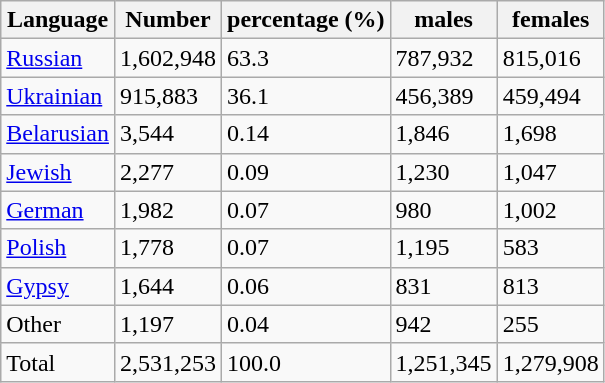<table align="center" class="wikitable plainlinks TablePager">
<tr>
<th>Language</th>
<th>Number</th>
<th>percentage (%)</th>
<th>males</th>
<th>females</th>
</tr>
<tr ---->
<td><a href='#'>Russian</a></td>
<td>1,602,948</td>
<td>63.3</td>
<td>787,932</td>
<td>815,016</td>
</tr>
<tr ---->
<td><a href='#'>Ukrainian</a></td>
<td>915,883</td>
<td>36.1</td>
<td>456,389</td>
<td>459,494</td>
</tr>
<tr ---->
<td><a href='#'>Belarusian</a></td>
<td>3,544</td>
<td>0.14</td>
<td>1,846</td>
<td>1,698</td>
</tr>
<tr ---->
<td><a href='#'>Jewish</a></td>
<td>2,277</td>
<td>0.09</td>
<td>1,230</td>
<td>1,047</td>
</tr>
<tr ---->
<td><a href='#'>German</a></td>
<td>1,982</td>
<td>0.07</td>
<td>980</td>
<td>1,002</td>
</tr>
<tr ---->
<td><a href='#'>Polish</a></td>
<td>1,778</td>
<td>0.07</td>
<td>1,195</td>
<td>583</td>
</tr>
<tr ---->
<td><a href='#'>Gypsy</a></td>
<td>1,644</td>
<td>0.06</td>
<td>831</td>
<td>813</td>
</tr>
<tr ---->
<td>Other</td>
<td>1,197</td>
<td>0.04</td>
<td>942</td>
<td>255</td>
</tr>
<tr ---->
<td>Total</td>
<td>2,531,253</td>
<td>100.0</td>
<td>1,251,345</td>
<td>1,279,908</td>
</tr>
</table>
